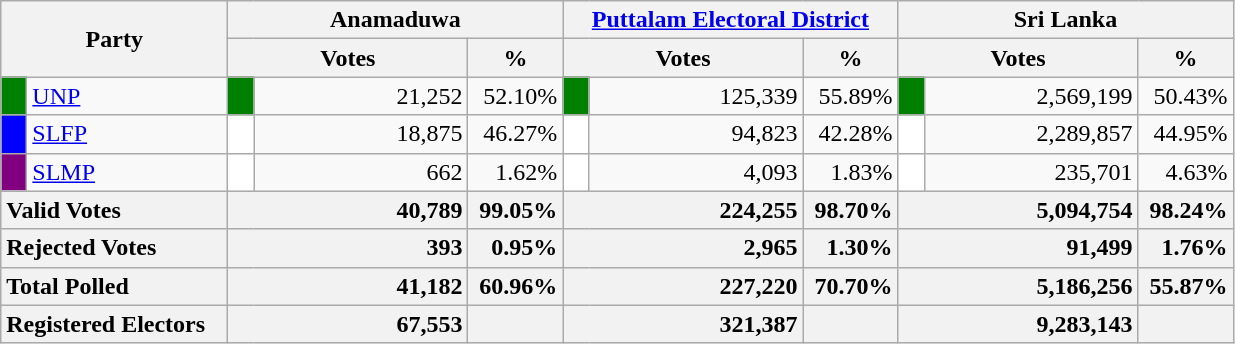<table class="wikitable">
<tr>
<th colspan="2" width="144px"rowspan="2">Party</th>
<th colspan="3" width="216px">Anamaduwa</th>
<th colspan="3" width="216px"><a href='#'>Puttalam Electoral District</a></th>
<th colspan="3" width="216px">Sri Lanka</th>
</tr>
<tr>
<th colspan="2" width="144px">Votes</th>
<th>%</th>
<th colspan="2" width="144px">Votes</th>
<th>%</th>
<th colspan="2" width="144px">Votes</th>
<th>%</th>
</tr>
<tr>
<td style="background-color:green;" width="10px"></td>
<td style="text-align:left;"><a href='#'>UNP</a></td>
<td style="background-color:green;" width="10px"></td>
<td style="text-align:right;">21,252</td>
<td style="text-align:right;">52.10%</td>
<td style="background-color:green;" width="10px"></td>
<td style="text-align:right;">125,339</td>
<td style="text-align:right;">55.89%</td>
<td style="background-color:green;" width="10px"></td>
<td style="text-align:right;">2,569,199</td>
<td style="text-align:right;">50.43%</td>
</tr>
<tr>
<td style="background-color:blue;" width="10px"></td>
<td style="text-align:left;"><a href='#'>SLFP</a></td>
<td style="background-color:white;" width="10px"></td>
<td style="text-align:right;">18,875</td>
<td style="text-align:right;">46.27%</td>
<td style="background-color:white;" width="10px"></td>
<td style="text-align:right;">94,823</td>
<td style="text-align:right;">42.28%</td>
<td style="background-color:white;" width="10px"></td>
<td style="text-align:right;">2,289,857</td>
<td style="text-align:right;">44.95%</td>
</tr>
<tr>
<td style="background-color:purple;" width="10px"></td>
<td style="text-align:left;"><a href='#'>SLMP</a></td>
<td style="background-color:white;" width="10px"></td>
<td style="text-align:right;">662</td>
<td style="text-align:right;">1.62%</td>
<td style="background-color:white;" width="10px"></td>
<td style="text-align:right;">4,093</td>
<td style="text-align:right;">1.83%</td>
<td style="background-color:white;" width="10px"></td>
<td style="text-align:right;">235,701</td>
<td style="text-align:right;">4.63%</td>
</tr>
<tr>
<th colspan="2" width="144px"style="text-align:left;">Valid Votes</th>
<th style="text-align:right;"colspan="2" width="144px">40,789</th>
<th style="text-align:right;">99.05%</th>
<th style="text-align:right;"colspan="2" width="144px">224,255</th>
<th style="text-align:right;">98.70%</th>
<th style="text-align:right;"colspan="2" width="144px">5,094,754</th>
<th style="text-align:right;">98.24%</th>
</tr>
<tr>
<th colspan="2" width="144px"style="text-align:left;">Rejected Votes</th>
<th style="text-align:right;"colspan="2" width="144px">393</th>
<th style="text-align:right;">0.95%</th>
<th style="text-align:right;"colspan="2" width="144px">2,965</th>
<th style="text-align:right;">1.30%</th>
<th style="text-align:right;"colspan="2" width="144px">91,499</th>
<th style="text-align:right;">1.76%</th>
</tr>
<tr>
<th colspan="2" width="144px"style="text-align:left;">Total Polled</th>
<th style="text-align:right;"colspan="2" width="144px">41,182</th>
<th style="text-align:right;">60.96%</th>
<th style="text-align:right;"colspan="2" width="144px">227,220</th>
<th style="text-align:right;">70.70%</th>
<th style="text-align:right;"colspan="2" width="144px">5,186,256</th>
<th style="text-align:right;">55.87%</th>
</tr>
<tr>
<th colspan="2" width="144px"style="text-align:left;">Registered Electors</th>
<th style="text-align:right;"colspan="2" width="144px">67,553</th>
<th></th>
<th style="text-align:right;"colspan="2" width="144px">321,387</th>
<th></th>
<th style="text-align:right;"colspan="2" width="144px">9,283,143</th>
<th></th>
</tr>
</table>
